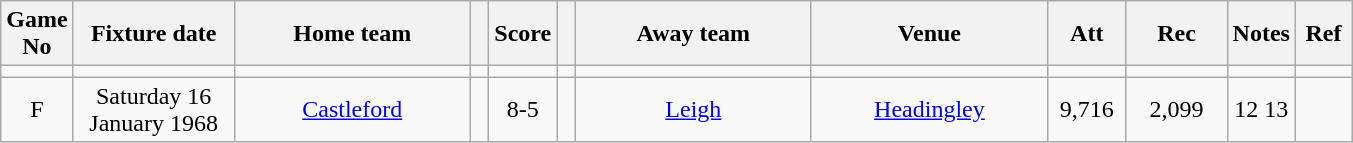<table class="wikitable" style="text-align:center;">
<tr>
<th width=20 abbr="No">Game No</th>
<th width=100 abbr="Date">Fixture date</th>
<th width=150 abbr="Home team">Home team</th>
<th width=5 abbr="space"></th>
<th width=20 abbr="Score">Score</th>
<th width=5 abbr="space"></th>
<th width=150 abbr="Away team">Away team</th>
<th width=150 abbr="Venue">Venue</th>
<th width=45 abbr="Att">Att</th>
<th width=60 abbr="Rec">Rec</th>
<th width=20 abbr="Notes">Notes</th>
<th width=30 abbr="Ref">Ref</th>
</tr>
<tr>
<td></td>
<td></td>
<td></td>
<td></td>
<td></td>
<td></td>
<td></td>
<td></td>
<td></td>
<td></td>
<td></td>
</tr>
<tr>
<td>F</td>
<td>Saturday 16 January 1968</td>
<td><a href='#'>Castleford</a></td>
<td></td>
<td>8-5</td>
<td></td>
<td><a href='#'>Leigh</a></td>
<td><a href='#'>Headingley</a></td>
<td>9,716</td>
<td>2,099</td>
<td>12 13</td>
<td></td>
</tr>
</table>
